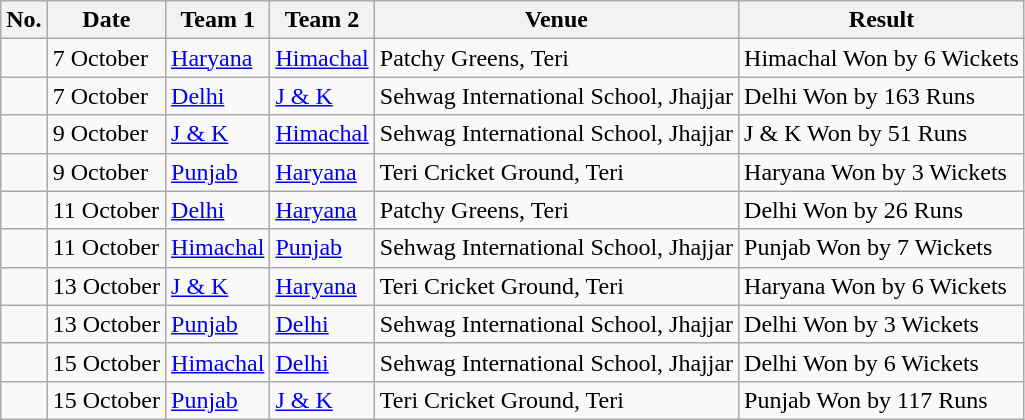<table class="wikitable collapsible collapsed">
<tr>
<th>No.</th>
<th>Date</th>
<th>Team 1</th>
<th>Team 2</th>
<th>Venue</th>
<th>Result</th>
</tr>
<tr>
<td> </td>
<td>7 October</td>
<td><a href='#'>Haryana</a></td>
<td><a href='#'>Himachal</a></td>
<td>Patchy Greens, Teri</td>
<td>Himachal Won by 6 Wickets</td>
</tr>
<tr>
<td> </td>
<td>7 October</td>
<td><a href='#'>Delhi</a></td>
<td><a href='#'>J & K</a></td>
<td>Sehwag International School, Jhajjar</td>
<td>Delhi Won by 163 Runs</td>
</tr>
<tr>
<td> </td>
<td>9 October</td>
<td><a href='#'>J & K</a></td>
<td><a href='#'>Himachal</a></td>
<td>Sehwag International School, Jhajjar</td>
<td>J & K Won by 51 Runs</td>
</tr>
<tr>
<td> </td>
<td>9 October</td>
<td><a href='#'>Punjab</a></td>
<td><a href='#'>Haryana</a></td>
<td>Teri Cricket Ground, Teri</td>
<td>Haryana Won by 3 Wickets</td>
</tr>
<tr>
<td> </td>
<td>11 October</td>
<td><a href='#'>Delhi</a></td>
<td><a href='#'>Haryana</a></td>
<td>Patchy Greens, Teri</td>
<td>Delhi Won by 26 Runs</td>
</tr>
<tr>
<td> </td>
<td>11 October</td>
<td><a href='#'>Himachal</a></td>
<td><a href='#'>Punjab</a></td>
<td>Sehwag International School, Jhajjar</td>
<td>Punjab Won by 7 Wickets</td>
</tr>
<tr>
<td> </td>
<td>13 October</td>
<td><a href='#'>J & K</a></td>
<td><a href='#'>Haryana</a></td>
<td>Teri Cricket Ground, Teri</td>
<td>Haryana Won by 6 Wickets</td>
</tr>
<tr>
<td> </td>
<td>13 October</td>
<td><a href='#'>Punjab</a></td>
<td><a href='#'>Delhi</a></td>
<td>Sehwag International School, Jhajjar</td>
<td>Delhi Won by 3 Wickets</td>
</tr>
<tr>
<td> </td>
<td>15 October</td>
<td><a href='#'>Himachal</a></td>
<td><a href='#'>Delhi</a></td>
<td>Sehwag International School, Jhajjar</td>
<td>Delhi Won by 6 Wickets</td>
</tr>
<tr>
<td> </td>
<td>15 October</td>
<td><a href='#'>Punjab</a></td>
<td><a href='#'>J & K</a></td>
<td>Teri Cricket Ground, Teri</td>
<td>Punjab Won by 117 Runs</td>
</tr>
</table>
